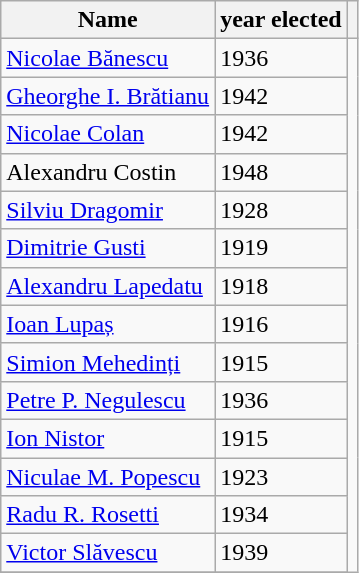<table class="wikitable sortable">
<tr>
<th>Name</th>
<th class="sortable">year elected</th>
<th class="unsortable"></th>
</tr>
<tr>
<td><a href='#'>Nicolae Bănescu</a></td>
<td>1936</td>
</tr>
<tr>
<td><a href='#'>Gheorghe I. Brătianu</a></td>
<td>1942</td>
</tr>
<tr>
<td><a href='#'>Nicolae Colan</a></td>
<td>1942</td>
</tr>
<tr>
<td>Alexandru Costin</td>
<td>1948</td>
</tr>
<tr>
<td><a href='#'>Silviu Dragomir</a></td>
<td>1928</td>
</tr>
<tr>
<td><a href='#'>Dimitrie Gusti</a></td>
<td>1919</td>
</tr>
<tr>
<td><a href='#'>Alexandru Lapedatu</a></td>
<td>1918</td>
</tr>
<tr>
<td><a href='#'>Ioan Lupaș</a></td>
<td>1916</td>
</tr>
<tr>
<td><a href='#'>Simion Mehedinți</a></td>
<td>1915</td>
</tr>
<tr>
<td><a href='#'>Petre P. Negulescu</a></td>
<td>1936</td>
</tr>
<tr>
<td><a href='#'>Ion Nistor</a></td>
<td>1915</td>
</tr>
<tr>
<td><a href='#'>Niculae M. Popescu</a></td>
<td>1923</td>
</tr>
<tr>
<td><a href='#'>Radu R. Rosetti</a></td>
<td>1934</td>
</tr>
<tr>
<td><a href='#'>Victor Slăvescu</a></td>
<td>1939</td>
</tr>
<tr>
</tr>
</table>
